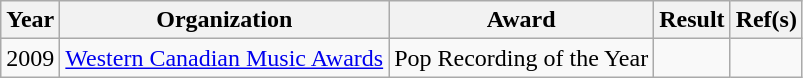<table class="wikitable plainrowheaders">
<tr align=center>
<th scope="col">Year</th>
<th scope="col">Organization</th>
<th scope="col">Award</th>
<th scope="col">Result</th>
<th scope="col">Ref(s)</th>
</tr>
<tr>
<td>2009</td>
<td><a href='#'>Western Canadian Music Awards</a></td>
<td>Pop Recording of the Year</td>
<td></td>
<td style="text-align:center;"></td>
</tr>
</table>
